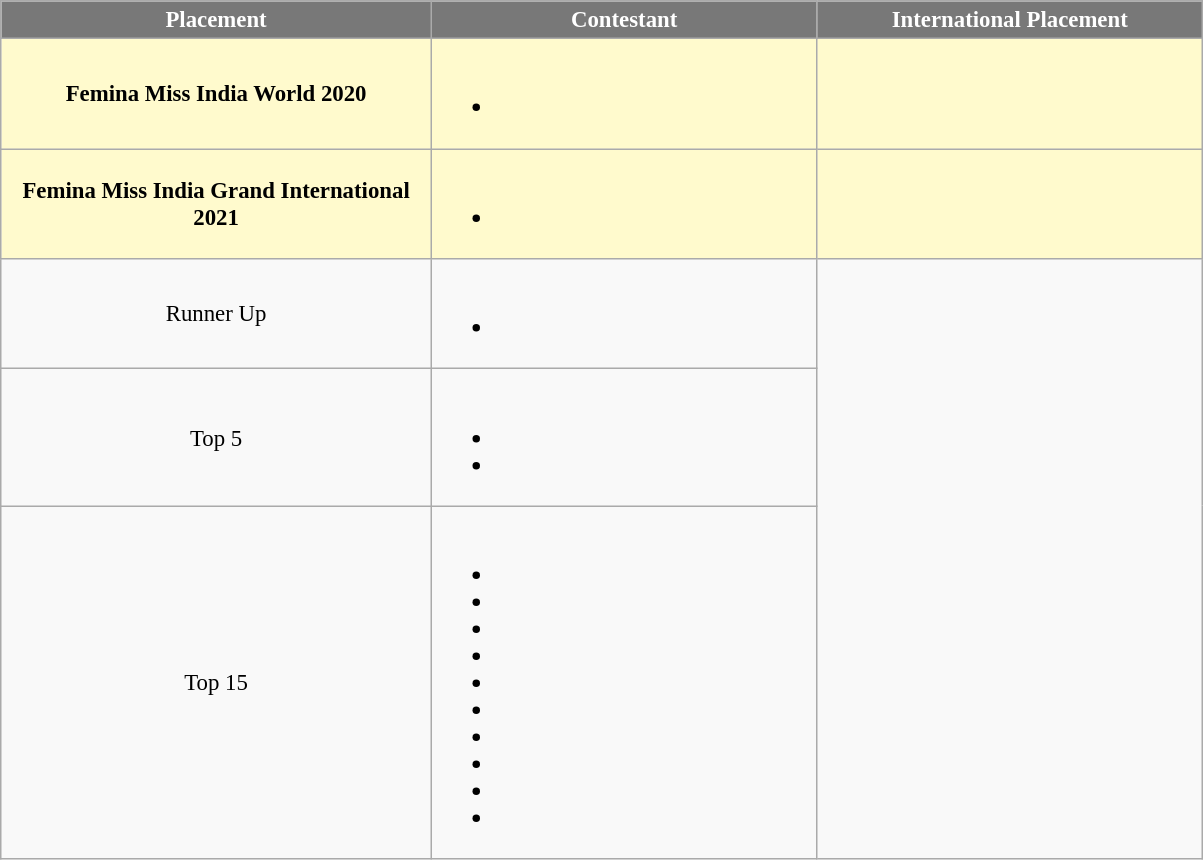<table class="wikitable sortable" style="font-size: 95%;">
<tr>
<th style="width:280px;background-color:#787878;color:#FFFFFF;">Placement</th>
<th style="width:250px;background-color:#787878;color:#FFFFFF;">Contestant</th>
<th style="width:250px;background-color:#787878;color:#FFFFFF;">International Placement</th>
</tr>
<tr align="center" style="background:#FFFACD;">
<td><strong>Femina Miss India World 2020</strong></td>
<td><br><ul><li></li></ul></td>
<td></td>
</tr>
<tr align="center" style="background:#FFFACD;">
<td><strong>Femina Miss India Grand International 2021</strong></td>
<td><br><ul><li></li></ul></td>
<td></td>
</tr>
<tr align="center">
<td>Runner Up</td>
<td><br><ul><li></li></ul></td>
</tr>
<tr align="center">
<td>Top 5</td>
<td><br><ul><li></li><li></li></ul></td>
</tr>
<tr align="center">
<td>Top 15</td>
<td><br><ul><li></li><li></li><li></li><li></li><li></li><li></li><li></li><li></li><li></li><li></li></ul></td>
</tr>
</table>
